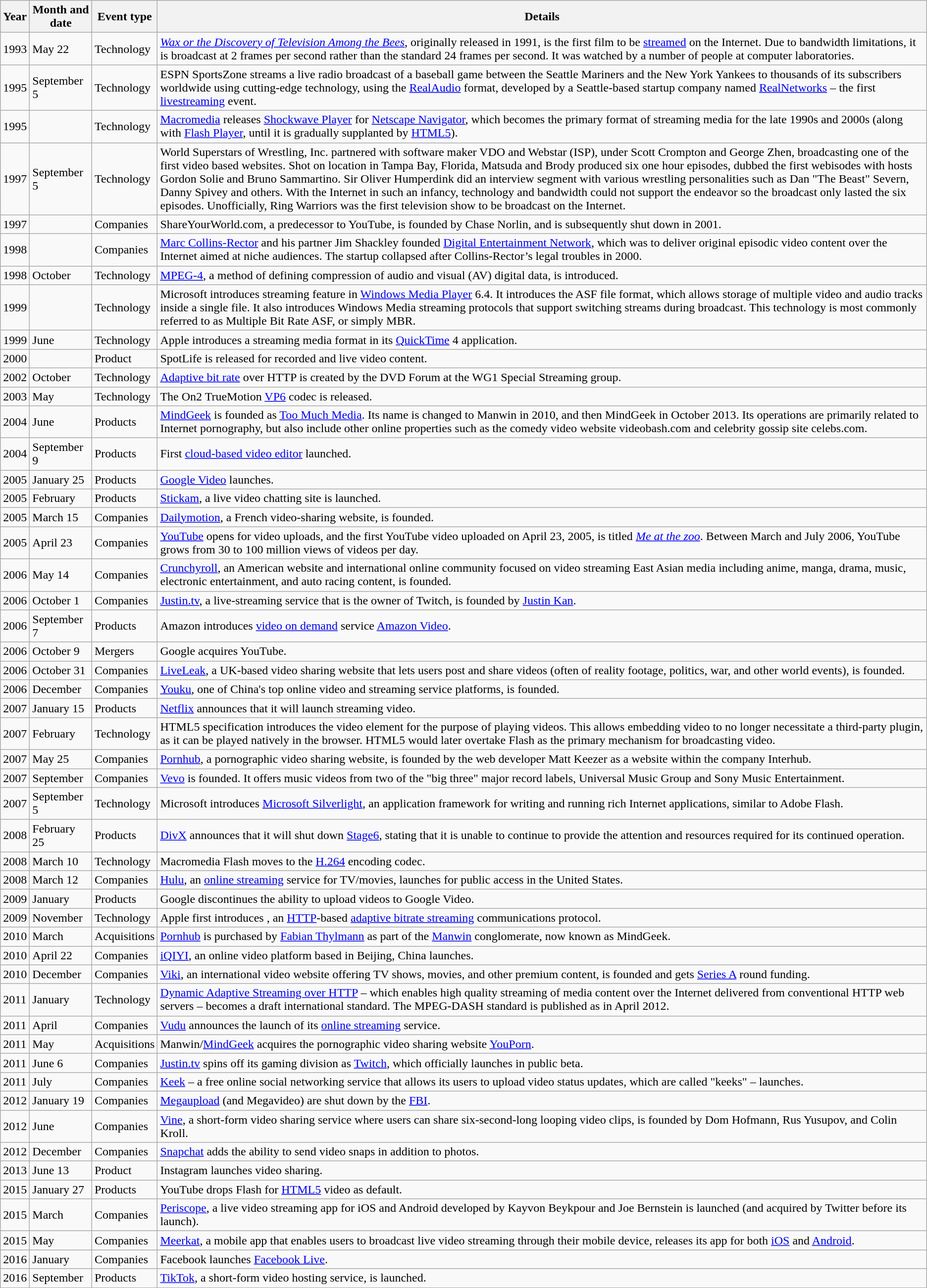<table class="wikitable sortable" border="1">
<tr>
<th>Year</th>
<th>Month and date</th>
<th>Event type</th>
<th>Details</th>
</tr>
<tr>
<td>1993</td>
<td>May 22</td>
<td>Technology</td>
<td><em><a href='#'>Wax or the Discovery of Television Among the Bees</a></em>, originally released in 1991, is the first film to be <a href='#'>streamed</a> on the Internet. Due to bandwidth limitations, it is broadcast at 2 frames per second rather than the standard 24 frames per second. It was watched by a number of people at computer laboratories.</td>
</tr>
<tr>
<td>1995</td>
<td>September 5</td>
<td>Technology</td>
<td>ESPN SportsZone streams a live radio broadcast of a baseball game between the Seattle Mariners and the New York Yankees to thousands of its subscribers worldwide using cutting-edge technology, using the <a href='#'>RealAudio</a> format, developed by a Seattle-based startup company named <a href='#'>RealNetworks</a> – the first <a href='#'>livestreaming</a> event.</td>
</tr>
<tr>
<td>1995</td>
<td></td>
<td>Technology</td>
<td><a href='#'>Macromedia</a> releases <a href='#'>Shockwave Player</a> for <a href='#'>Netscape Navigator</a>, which becomes the primary format of streaming media for the late 1990s and 2000s (along with <a href='#'>Flash Player</a>, until it is gradually supplanted by <a href='#'>HTML5</a>).</td>
</tr>
<tr>
<td>1997</td>
<td>September 5</td>
<td>Technology</td>
<td>World Superstars of Wrestling, Inc. partnered with software maker VDO and Webstar (ISP), under Scott Crompton and George Zhen, broadcasting one of the first video based websites. Shot on location in Tampa Bay, Florida, Matsuda and Brody produced six one hour episodes, dubbed the first webisodes with hosts Gordon Solie and Bruno Sammartino. Sir Oliver Humperdink did an interview segment with various wrestling personalities such as Dan "The Beast" Severn, Danny Spivey and others. With the Internet in such an infancy, technology and bandwidth could not support the endeavor so the broadcast only lasted the six episodes. Unofficially, Ring Warriors was the first television show to be broadcast on the Internet.</td>
</tr>
<tr>
<td>1997</td>
<td></td>
<td>Companies</td>
<td>ShareYourWorld.com, a predecessor to YouTube, is founded by Chase Norlin, and is subsequently shut down in 2001.</td>
</tr>
<tr>
<td>1998</td>
<td></td>
<td>Companies</td>
<td><a href='#'>Marc Collins-Rector</a> and his partner Jim Shackley founded <a href='#'>Digital Entertainment Network</a>, which was to deliver original episodic video content over the Internet aimed at niche audiences. The startup collapsed after Collins-Rector’s legal troubles in 2000.</td>
</tr>
<tr>
<td>1998</td>
<td>October</td>
<td>Technology</td>
<td><a href='#'>MPEG-4</a>, a method of defining compression of audio and visual (AV) digital data, is introduced.</td>
</tr>
<tr>
<td>1999</td>
<td></td>
<td>Technology</td>
<td>Microsoft introduces streaming feature in <a href='#'>Windows Media Player</a> 6.4. It introduces the ASF file format, which allows storage of multiple video and audio tracks inside a single file. It also introduces Windows Media streaming protocols that support switching streams during broadcast. This technology is most commonly referred to as Multiple Bit Rate ASF, or simply MBR.</td>
</tr>
<tr>
<td>1999</td>
<td>June</td>
<td>Technology</td>
<td>Apple introduces a streaming media format in its <a href='#'>QuickTime</a> 4 application.</td>
</tr>
<tr>
<td>2000</td>
<td></td>
<td>Product</td>
<td>SpotLife is released for recorded and live video content.</td>
</tr>
<tr>
<td>2002</td>
<td>October</td>
<td>Technology</td>
<td><a href='#'>Adaptive bit rate</a> over HTTP is created by the DVD Forum at the WG1 Special Streaming group.</td>
</tr>
<tr>
<td>2003</td>
<td>May</td>
<td>Technology</td>
<td>The On2 TrueMotion <a href='#'>VP6</a> codec is released.</td>
</tr>
<tr>
<td>2004</td>
<td>June</td>
<td>Products</td>
<td><a href='#'>MindGeek</a> is founded as <a href='#'>Too Much Media</a>. Its name is changed to Manwin in 2010, and then MindGeek in October 2013. Its operations are primarily related to Internet pornography, but also include other online properties such as the comedy video website videobash.com and celebrity gossip site celebs.com.</td>
</tr>
<tr>
<td>2004</td>
<td>September 9</td>
<td>Products</td>
<td>First <a href='#'>cloud-based video editor</a> launched.</td>
</tr>
<tr>
<td>2005</td>
<td>January 25</td>
<td>Products</td>
<td><a href='#'>Google Video</a> launches.</td>
</tr>
<tr>
<td>2005</td>
<td>February</td>
<td>Products</td>
<td><a href='#'>Stickam</a>, a live video chatting site is launched.</td>
</tr>
<tr>
<td>2005</td>
<td>March 15</td>
<td>Companies</td>
<td><a href='#'>Dailymotion</a>, a French video-sharing website, is founded.</td>
</tr>
<tr>
<td>2005</td>
<td>April 23</td>
<td>Companies</td>
<td><a href='#'>YouTube</a> opens for video uploads, and the first YouTube video uploaded on April 23, 2005, is titled <em><a href='#'>Me at the zoo</a></em>. Between March and July 2006, YouTube grows from 30 to 100 million views of videos per day.</td>
</tr>
<tr>
<td>2006</td>
<td>May 14</td>
<td>Companies</td>
<td><a href='#'>Crunchyroll</a>, an American website and international online community focused on video streaming East Asian media including anime, manga, drama, music, electronic entertainment, and auto racing content, is founded.</td>
</tr>
<tr>
<td>2006</td>
<td>October 1</td>
<td>Companies</td>
<td><a href='#'>Justin.tv</a>, a live-streaming service that is the owner of Twitch, is founded by <a href='#'>Justin Kan</a>.</td>
</tr>
<tr>
<td>2006</td>
<td>September 7</td>
<td>Products</td>
<td>Amazon introduces <a href='#'>video on demand</a> service <a href='#'>Amazon Video</a>.</td>
</tr>
<tr>
<td>2006</td>
<td>October 9</td>
<td>Mergers</td>
<td>Google acquires YouTube.</td>
</tr>
<tr>
<td>2006</td>
<td>October 31</td>
<td>Companies</td>
<td><a href='#'>LiveLeak</a>, a UK-based video sharing website that lets users post and share videos (often of reality footage, politics, war, and other world events), is founded.</td>
</tr>
<tr>
<td>2006</td>
<td>December</td>
<td>Companies</td>
<td><a href='#'>Youku</a>, one of China's top online video and streaming service platforms, is founded.</td>
</tr>
<tr>
<td>2007</td>
<td>January 15</td>
<td>Products</td>
<td><a href='#'>Netflix</a> announces that it will launch streaming video.</td>
</tr>
<tr>
<td>2007</td>
<td>February</td>
<td>Technology</td>
<td>HTML5 specification introduces the video element for the purpose of playing videos. This allows embedding video to no longer necessitate a third-party plugin, as it can be played natively in the browser. HTML5 would later overtake Flash as the primary mechanism for broadcasting video.</td>
</tr>
<tr>
<td>2007</td>
<td>May 25</td>
<td>Companies</td>
<td><a href='#'>Pornhub</a>, a pornographic video sharing website, is founded by the web developer Matt Keezer as a website within the company Interhub.</td>
</tr>
<tr>
<td>2007</td>
<td>September</td>
<td>Companies</td>
<td><a href='#'>Vevo</a> is founded. It offers music videos from two of the "big three" major record labels, Universal Music Group and Sony Music Entertainment.</td>
</tr>
<tr>
<td>2007</td>
<td>September 5</td>
<td>Technology</td>
<td>Microsoft introduces <a href='#'>Microsoft Silverlight</a>, an application framework for writing and running rich Internet applications, similar to Adobe Flash.</td>
</tr>
<tr>
<td>2008</td>
<td>February 25</td>
<td>Products</td>
<td><a href='#'>DivX</a> announces that it will shut down <a href='#'>Stage6</a>, stating that it is unable to continue to provide the attention and resources required for its continued operation.</td>
</tr>
<tr>
<td>2008</td>
<td>March 10</td>
<td>Technology</td>
<td>Macromedia Flash moves to the <a href='#'>H.264</a> encoding codec.</td>
</tr>
<tr>
<td>2008</td>
<td>March 12</td>
<td>Companies</td>
<td><a href='#'>Hulu</a>, an <a href='#'>online streaming</a> service for TV/movies, launches for public access in the United States.</td>
</tr>
<tr>
<td>2009</td>
<td>January</td>
<td>Products</td>
<td>Google discontinues the ability to upload videos to Google Video.</td>
</tr>
<tr>
<td>2009</td>
<td>November</td>
<td>Technology</td>
<td>Apple first introduces , an <a href='#'>HTTP</a>-based <a href='#'>adaptive bitrate streaming</a> communications protocol.</td>
</tr>
<tr>
<td>2010</td>
<td>March</td>
<td>Acquisitions</td>
<td><a href='#'>Pornhub</a> is purchased by <a href='#'>Fabian Thylmann</a> as part of the <a href='#'>Manwin</a> conglomerate, now known as MindGeek.</td>
</tr>
<tr>
<td>2010</td>
<td>April 22</td>
<td>Companies</td>
<td><a href='#'>iQIYI</a>, an online video platform based in Beijing, China launches.</td>
</tr>
<tr>
<td>2010</td>
<td>December</td>
<td>Companies</td>
<td><a href='#'>Viki</a>, an international video website offering TV shows, movies, and other premium content, is founded and gets <a href='#'>Series A</a> round funding.</td>
</tr>
<tr>
<td>2011</td>
<td>January</td>
<td>Technology</td>
<td><a href='#'>Dynamic Adaptive Streaming over HTTP</a> – which enables high quality streaming of media content over the Internet delivered from conventional HTTP web servers – becomes a draft international standard. The MPEG-DASH standard is published as  in April 2012.</td>
</tr>
<tr>
<td>2011</td>
<td>April</td>
<td>Companies</td>
<td><a href='#'>Vudu</a> announces the launch of its <a href='#'>online streaming</a> service.</td>
</tr>
<tr>
<td>2011</td>
<td>May</td>
<td>Acquisitions</td>
<td>Manwin/<a href='#'>MindGeek</a> acquires the pornographic video sharing website <a href='#'>YouPorn</a>.</td>
</tr>
<tr>
<td>2011</td>
<td>June 6</td>
<td>Companies</td>
<td><a href='#'>Justin.tv</a> spins off its gaming division as <a href='#'>Twitch</a>, which officially launches in public beta.</td>
</tr>
<tr>
<td>2011</td>
<td>July</td>
<td>Companies</td>
<td><a href='#'>Keek</a> – a free online social networking service that allows its users to upload video status updates, which are called "keeks" – launches.</td>
</tr>
<tr>
<td>2012</td>
<td>January 19</td>
<td>Companies</td>
<td><a href='#'>Megaupload</a> (and Megavideo) are shut down by the <a href='#'>FBI</a>.</td>
</tr>
<tr>
<td>2012</td>
<td>June</td>
<td>Companies</td>
<td><a href='#'>Vine</a>, a short-form video sharing service where users can share six-second-long looping video clips, is founded by Dom Hofmann, Rus Yusupov, and Colin Kroll.</td>
</tr>
<tr>
<td>2012</td>
<td>December</td>
<td>Companies</td>
<td><a href='#'>Snapchat</a> adds the ability to send video snaps in addition to photos.</td>
</tr>
<tr>
<td>2013</td>
<td>June 13</td>
<td>Product</td>
<td>Instagram launches video sharing.</td>
</tr>
<tr>
<td>2015</td>
<td>January 27</td>
<td>Products</td>
<td>YouTube drops Flash for <a href='#'>HTML5</a> video as default.</td>
</tr>
<tr>
<td>2015</td>
<td>March</td>
<td>Companies</td>
<td><a href='#'>Periscope</a>, a live video streaming app for iOS and Android developed by Kayvon Beykpour and Joe Bernstein is launched (and acquired by Twitter before its launch).</td>
</tr>
<tr>
<td>2015</td>
<td>May</td>
<td>Companies</td>
<td><a href='#'>Meerkat</a>, a mobile app that enables users to broadcast live video streaming through their mobile device, releases its app for both <a href='#'>iOS</a> and <a href='#'>Android</a>.</td>
</tr>
<tr>
<td>2016</td>
<td>January</td>
<td>Companies</td>
<td>Facebook launches <a href='#'>Facebook Live</a>.</td>
</tr>
<tr>
<td>2016</td>
<td>September</td>
<td>Products</td>
<td><a href='#'>TikTok</a>, a short-form video hosting service, is launched.</td>
</tr>
</table>
